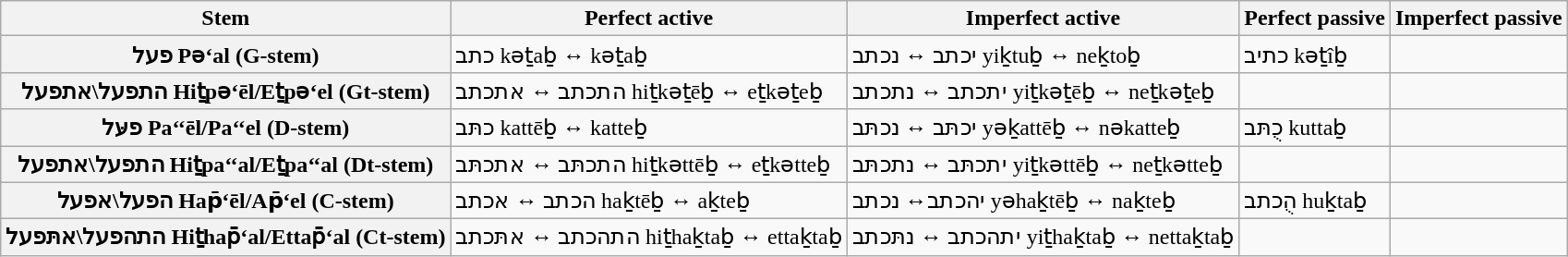<table class="wikitable">
<tr>
<th>Stem</th>
<th>Perfect active</th>
<th>Imperfect active</th>
<th>Perfect passive</th>
<th>Imperfect passive</th>
</tr>
<tr>
<th>פעל Pə‘al (G-stem)</th>
<td>כתב kəṯaḇ ↔ kəṯaḇ</td>
<td>יכתב ↔ נכתב yiḵtuḇ ↔ neḵtoḇ</td>
<td>כתיב kəṯîḇ</td>
<td></td>
</tr>
<tr>
<th>התפעל\אתפעל Hiṯpə‘ēl/Eṯpə‘el (Gt-stem)</th>
<td>התכתב ↔ אתכתב hiṯkəṯēḇ ↔ eṯkəṯeḇ</td>
<td>יתכתב ↔ נתכתב yiṯkəṯēḇ ↔ neṯkəṯeḇ</td>
<td></td>
<td></td>
</tr>
<tr>
<th>פעּל Pa‘‘ēl/Pa‘‘el (D-stem)</th>
<td>כתּב kattēḇ ↔ katteḇ</td>
<td>יכתּב ↔ נכתּב yəḵattēḇ ↔ nəkatteḇ</td>
<td>כֻתּב kuttaḇ</td>
<td></td>
</tr>
<tr>
<th>התפעל\אתפעל Hiṯpa‘‘al/Eṯpa‘‘al (Dt-stem)</th>
<td>התכתּב ↔ אתכתּב hiṯkəttēḇ ↔ eṯkətteḇ</td>
<td>יתכתּב ↔ נתכתּב yiṯkəttēḇ ↔ neṯkətteḇ</td>
<td></td>
<td></td>
</tr>
<tr>
<th>הפעל\אפעל Hap̄‘ēl/Ap̄‘el (C-stem)</th>
<td>הכתב ↔ אכתב haḵtēḇ ↔ aḵteḇ</td>
<td>יהכתב↔  נכתב yəhaḵtēḇ ↔ naḵteḇ</td>
<td>הֻכתב huḵtaḇ</td>
<td></td>
</tr>
<tr>
<th>התהפעל\אתּפעל Hiṯhap̄‘al/Ettap̄‘al (Ct-stem)</th>
<td>התהכתב ↔ אתּכתב hiṯhaḵtaḇ ↔ ettaḵtaḇ</td>
<td>יתהכתב ↔ נתּכתב yiṯhaḵtaḇ ↔ nettaḵtaḇ</td>
<td></td>
<td></td>
</tr>
</table>
